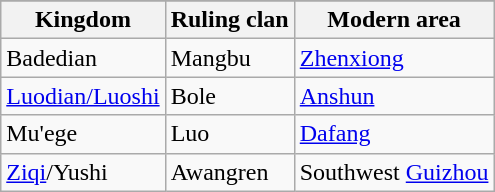<table class="sortable wikitable">
<tr style="background:#CCCC;">
</tr>
<tr>
<th>Kingdom</th>
<th>Ruling clan</th>
<th>Modern area</th>
</tr>
<tr>
<td>Badedian</td>
<td>Mangbu</td>
<td><a href='#'>Zhenxiong</a></td>
</tr>
<tr>
<td><a href='#'>Luodian/Luoshi</a></td>
<td>Bole</td>
<td><a href='#'>Anshun</a></td>
</tr>
<tr>
<td>Mu'ege</td>
<td>Luo</td>
<td><a href='#'>Dafang</a></td>
</tr>
<tr>
<td><a href='#'>Ziqi</a>/Yushi</td>
<td>Awangren</td>
<td>Southwest <a href='#'>Guizhou</a></td>
</tr>
</table>
